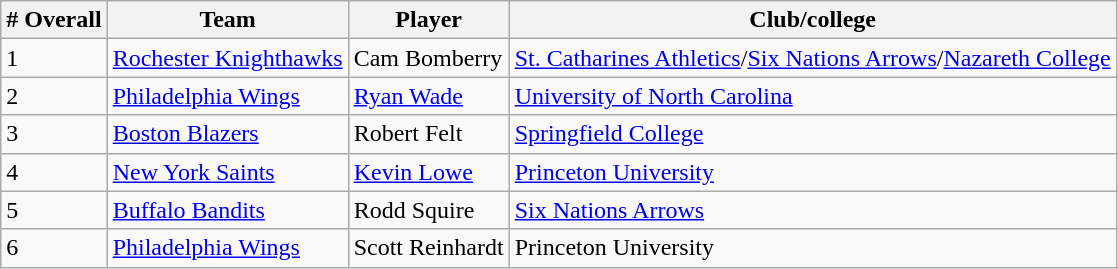<table class="wikitable">
<tr>
<th># Overall</th>
<th>Team</th>
<th>Player</th>
<th>Club/college</th>
</tr>
<tr>
<td>1</td>
<td><a href='#'>Rochester Knighthawks</a></td>
<td>Cam Bomberry</td>
<td><a href='#'>St. Catharines Athletics</a>/<a href='#'>Six Nations Arrows</a>/<a href='#'>Nazareth College</a></td>
</tr>
<tr>
<td>2</td>
<td><a href='#'>Philadelphia Wings</a></td>
<td><a href='#'>Ryan Wade</a></td>
<td><a href='#'>University of North Carolina</a></td>
</tr>
<tr>
<td>3</td>
<td><a href='#'>Boston Blazers</a></td>
<td>Robert Felt</td>
<td><a href='#'>Springfield College</a></td>
</tr>
<tr>
<td>4</td>
<td><a href='#'>New York Saints</a></td>
<td><a href='#'>Kevin Lowe</a></td>
<td><a href='#'>Princeton University</a></td>
</tr>
<tr>
<td>5</td>
<td><a href='#'>Buffalo Bandits</a></td>
<td>Rodd Squire</td>
<td><a href='#'>Six Nations Arrows</a></td>
</tr>
<tr>
<td>6</td>
<td><a href='#'>Philadelphia Wings</a></td>
<td>Scott Reinhardt</td>
<td>Princeton University</td>
</tr>
</table>
